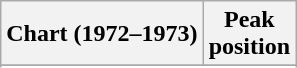<table class="wikitable sortable plainrowheaders" style="text-align:center">
<tr>
<th scope="col">Chart (1972–1973)</th>
<th scope="col">Peak<br>position</th>
</tr>
<tr>
</tr>
<tr>
</tr>
</table>
